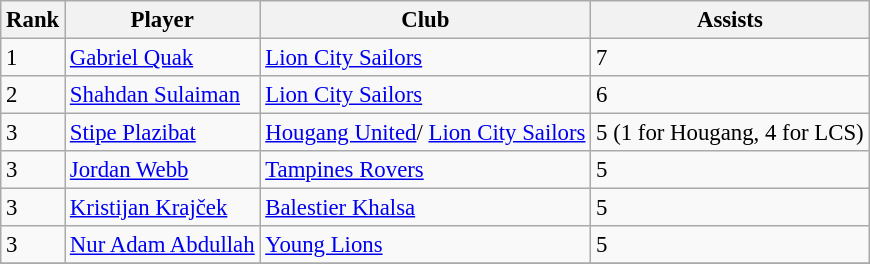<table class="wikitable plainrowheaders sortable" style="font-size:95%">
<tr>
<th>Rank</th>
<th>Player</th>
<th>Club</th>
<th>Assists</th>
</tr>
<tr>
<td>1</td>
<td align="left"> <a href='#'>Gabriel Quak</a></td>
<td align="left"><a href='#'>Lion City Sailors</a></td>
<td>7</td>
</tr>
<tr>
<td>2</td>
<td align="left"> <a href='#'>Shahdan Sulaiman</a></td>
<td align="left"><a href='#'>Lion City Sailors</a></td>
<td>6</td>
</tr>
<tr>
<td>3</td>
<td align="left"> <a href='#'>Stipe Plazibat</a></td>
<td align="left"><a href='#'>Hougang United</a>/ <a href='#'>Lion City Sailors</a></td>
<td>5 (1 for Hougang, 4 for LCS)</td>
</tr>
<tr>
<td>3</td>
<td align="left"> <a href='#'>Jordan Webb</a></td>
<td align="left"><a href='#'>Tampines Rovers</a></td>
<td>5</td>
</tr>
<tr>
<td>3</td>
<td align="left"> <a href='#'>Kristijan Krajček</a></td>
<td align="left"><a href='#'>Balestier Khalsa</a></td>
<td>5</td>
</tr>
<tr>
<td>3</td>
<td align="left"> <a href='#'>Nur Adam Abdullah</a></td>
<td align="left"><a href='#'>Young Lions</a></td>
<td>5</td>
</tr>
<tr>
</tr>
</table>
